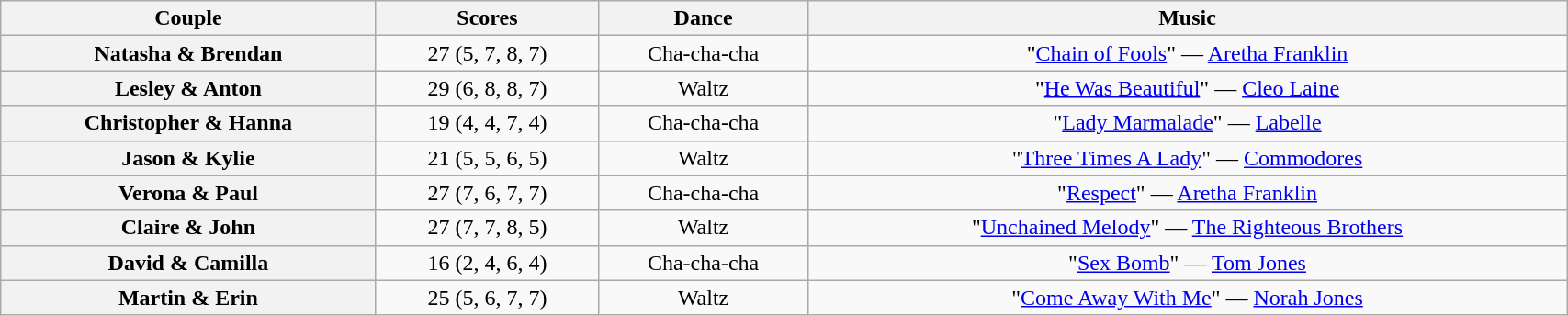<table class="wikitable sortable" style="text-align:center; width:90%">
<tr>
<th scope="col">Couple</th>
<th scope="col">Scores</th>
<th scope="col" class="unsortable">Dance</th>
<th scope="col" class="unsortable">Music</th>
</tr>
<tr>
<th scope="row">Natasha & Brendan</th>
<td>27 (5, 7, 8, 7)</td>
<td>Cha-cha-cha</td>
<td>"<a href='#'>Chain of Fools</a>" — <a href='#'>Aretha Franklin</a></td>
</tr>
<tr>
<th scope="row">Lesley & Anton</th>
<td>29 (6, 8, 8, 7)</td>
<td>Waltz</td>
<td>"<a href='#'>He Was Beautiful</a>" — <a href='#'>Cleo Laine</a></td>
</tr>
<tr>
<th scope="row">Christopher & Hanna</th>
<td>19 (4, 4, 7, 4)</td>
<td>Cha-cha-cha</td>
<td>"<a href='#'>Lady Marmalade</a>" — <a href='#'>Labelle</a></td>
</tr>
<tr>
<th scope="row">Jason & Kylie</th>
<td>21 (5, 5, 6, 5)</td>
<td>Waltz</td>
<td>"<a href='#'>Three Times A Lady</a>" — <a href='#'>Commodores</a></td>
</tr>
<tr>
<th scope="row">Verona & Paul</th>
<td>27 (7, 6, 7, 7)</td>
<td>Cha-cha-cha</td>
<td>"<a href='#'>Respect</a>" — <a href='#'>Aretha Franklin</a></td>
</tr>
<tr>
<th scope="row">Claire & John</th>
<td>27 (7, 7, 8, 5)</td>
<td>Waltz</td>
<td>"<a href='#'>Unchained Melody</a>" — <a href='#'>The Righteous Brothers</a></td>
</tr>
<tr>
<th scope="row">David & Camilla</th>
<td>16 (2, 4, 6, 4)</td>
<td>Cha-cha-cha</td>
<td>"<a href='#'>Sex Bomb</a>" — <a href='#'>Tom Jones</a></td>
</tr>
<tr>
<th scope="row">Martin & Erin</th>
<td>25 (5, 6, 7, 7)</td>
<td>Waltz</td>
<td>"<a href='#'>Come Away With Me</a>" — <a href='#'>Norah Jones</a></td>
</tr>
</table>
